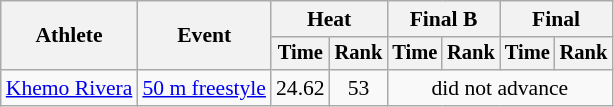<table class=wikitable style="font-size:90%">
<tr>
<th rowspan="2">Athlete</th>
<th rowspan="2">Event</th>
<th colspan="2">Heat</th>
<th colspan="2">Final B</th>
<th colspan="2">Final</th>
</tr>
<tr style="font-size:95%">
<th>Time</th>
<th>Rank</th>
<th>Time</th>
<th>Rank</th>
<th>Time</th>
<th>Rank</th>
</tr>
<tr align=center>
<td align=left><a href='#'>Khemo Rivera</a></td>
<td align=left><a href='#'>50 m freestyle</a></td>
<td>24.62</td>
<td>53</td>
<td colspan=4>did not advance</td>
</tr>
</table>
